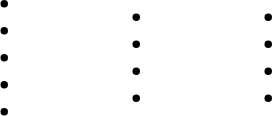<table style="margin:0.25em auto 0.25em 0">
<tr>
<td><br><ul><li></li><li></li><li></li><li></li><li></li></ul></td>
<td width=40></td>
<td><br><ul><li></li><li></li><li></li><li></li></ul></td>
<td width=40></td>
<td><br><ul><li></li><li></li><li></li><li></li></ul></td>
</tr>
</table>
